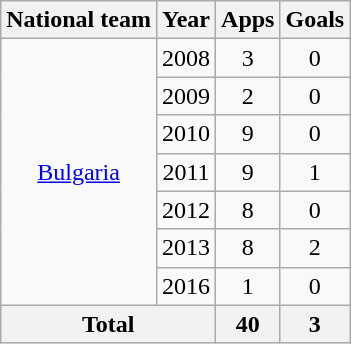<table class="wikitable" style="text-align:center">
<tr>
<th>National team</th>
<th>Year</th>
<th>Apps</th>
<th>Goals</th>
</tr>
<tr>
<td rowspan="7"><a href='#'>Bulgaria</a></td>
<td>2008</td>
<td>3</td>
<td>0</td>
</tr>
<tr>
<td>2009</td>
<td>2</td>
<td>0</td>
</tr>
<tr>
<td>2010</td>
<td>9</td>
<td>0</td>
</tr>
<tr>
<td>2011</td>
<td>9</td>
<td>1</td>
</tr>
<tr>
<td>2012</td>
<td>8</td>
<td>0</td>
</tr>
<tr>
<td>2013</td>
<td>8</td>
<td>2</td>
</tr>
<tr>
<td>2016</td>
<td>1</td>
<td>0</td>
</tr>
<tr>
<th colspan="2">Total</th>
<th>40</th>
<th>3</th>
</tr>
</table>
